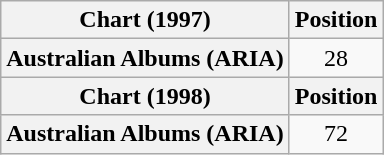<table class="wikitable plainrowheaders" style="text-align:center">
<tr>
<th scope="col">Chart (1997)</th>
<th scope="col">Position</th>
</tr>
<tr>
<th scope="row">Australian Albums (ARIA)</th>
<td>28</td>
</tr>
<tr>
<th scope="col">Chart (1998)</th>
<th scope="col">Position</th>
</tr>
<tr>
<th scope="row">Australian Albums (ARIA)</th>
<td>72</td>
</tr>
</table>
